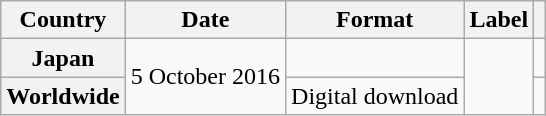<table class="wikitable plainrowheaders">
<tr>
<th scope="col">Country</th>
<th scope="col">Date</th>
<th scope="col">Format</th>
<th scope="col">Label</th>
<th scope="col"></th>
</tr>
<tr>
<th scope="row">Japan</th>
<td rowspan="2">5 October 2016</td>
<td></td>
<td rowspan="2"></td>
<td></td>
</tr>
<tr>
<th scope="row">Worldwide</th>
<td>Digital download</td>
<td></td>
</tr>
</table>
